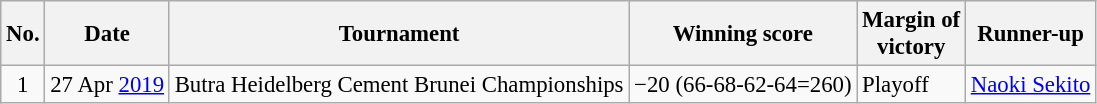<table class="wikitable" style="font-size:95%;">
<tr>
<th>No.</th>
<th>Date</th>
<th>Tournament</th>
<th>Winning score</th>
<th>Margin of<br>victory</th>
<th>Runner-up</th>
</tr>
<tr>
<td align=center>1</td>
<td align=right>27 Apr <a href='#'>2019</a></td>
<td>Butra Heidelberg Cement Brunei Championships</td>
<td>−20 (66-68-62-64=260)</td>
<td>Playoff</td>
<td> <a href='#'>Naoki Sekito</a></td>
</tr>
</table>
